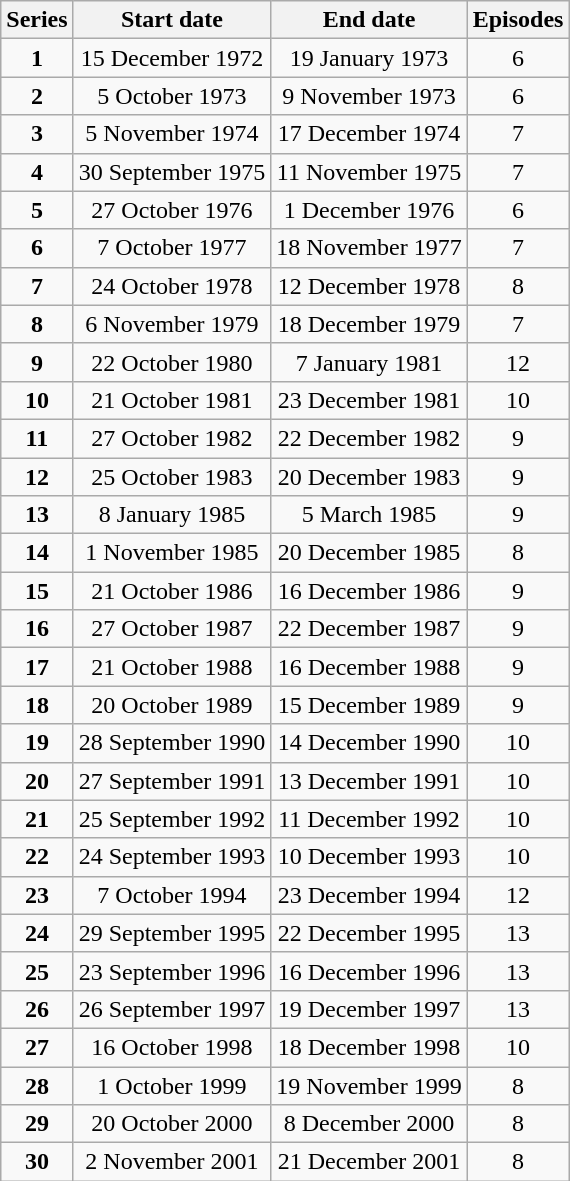<table class="wikitable" style="text-align:center;">
<tr>
<th>Series</th>
<th>Start date</th>
<th>End date</th>
<th>Episodes</th>
</tr>
<tr>
<td><strong>1</strong></td>
<td>15 December 1972</td>
<td>19 January 1973</td>
<td>6</td>
</tr>
<tr>
<td><strong>2</strong></td>
<td>5 October 1973</td>
<td>9 November 1973</td>
<td>6</td>
</tr>
<tr>
<td><strong>3</strong></td>
<td>5 November 1974</td>
<td>17 December 1974</td>
<td>7</td>
</tr>
<tr>
<td><strong>4</strong></td>
<td>30 September 1975</td>
<td>11 November 1975</td>
<td>7</td>
</tr>
<tr>
<td><strong>5</strong></td>
<td>27 October 1976</td>
<td>1 December 1976</td>
<td>6</td>
</tr>
<tr>
<td><strong>6</strong></td>
<td>7 October 1977</td>
<td>18 November 1977</td>
<td>7</td>
</tr>
<tr>
<td><strong>7</strong></td>
<td>24 October 1978</td>
<td>12 December 1978</td>
<td>8</td>
</tr>
<tr>
<td><strong>8</strong></td>
<td>6 November 1979</td>
<td>18 December 1979</td>
<td>7</td>
</tr>
<tr>
<td><strong>9</strong></td>
<td>22 October 1980</td>
<td>7 January 1981</td>
<td>12</td>
</tr>
<tr>
<td><strong>10</strong></td>
<td>21 October 1981</td>
<td>23 December 1981</td>
<td>10</td>
</tr>
<tr>
<td><strong>11</strong></td>
<td>27 October 1982</td>
<td>22 December 1982</td>
<td>9</td>
</tr>
<tr>
<td><strong>12</strong></td>
<td>25 October 1983</td>
<td>20 December 1983</td>
<td>9</td>
</tr>
<tr>
<td><strong>13</strong></td>
<td>8 January 1985</td>
<td>5 March 1985</td>
<td>9</td>
</tr>
<tr>
<td><strong>14</strong></td>
<td>1 November 1985</td>
<td>20 December 1985</td>
<td>8</td>
</tr>
<tr>
<td><strong>15</strong></td>
<td>21 October 1986</td>
<td>16 December 1986</td>
<td>9</td>
</tr>
<tr>
<td><strong>16</strong></td>
<td>27 October 1987</td>
<td>22 December 1987</td>
<td>9</td>
</tr>
<tr>
<td><strong>17</strong></td>
<td>21 October 1988</td>
<td>16 December 1988</td>
<td>9</td>
</tr>
<tr>
<td><strong>18</strong></td>
<td>20 October 1989</td>
<td>15 December 1989</td>
<td>9</td>
</tr>
<tr>
<td><strong>19</strong></td>
<td>28 September 1990</td>
<td>14 December 1990</td>
<td>10</td>
</tr>
<tr>
<td><strong>20</strong></td>
<td>27 September 1991</td>
<td>13 December 1991</td>
<td>10</td>
</tr>
<tr>
<td><strong>21</strong></td>
<td>25 September 1992</td>
<td>11 December 1992</td>
<td>10</td>
</tr>
<tr>
<td><strong>22</strong></td>
<td>24 September 1993</td>
<td>10 December 1993</td>
<td>10</td>
</tr>
<tr>
<td><strong>23</strong></td>
<td>7 October 1994</td>
<td>23 December 1994</td>
<td>12</td>
</tr>
<tr>
<td><strong>24</strong></td>
<td>29 September 1995</td>
<td>22 December 1995</td>
<td>13</td>
</tr>
<tr>
<td><strong>25</strong></td>
<td>23 September 1996</td>
<td>16 December 1996</td>
<td>13</td>
</tr>
<tr>
<td><strong>26</strong></td>
<td>26 September 1997</td>
<td>19 December 1997</td>
<td>13</td>
</tr>
<tr>
<td><strong>27</strong></td>
<td>16 October 1998</td>
<td>18 December 1998</td>
<td>10</td>
</tr>
<tr>
<td><strong>28</strong></td>
<td>1 October 1999</td>
<td>19 November 1999</td>
<td>8</td>
</tr>
<tr>
<td><strong>29</strong></td>
<td>20 October 2000</td>
<td>8 December 2000</td>
<td>8</td>
</tr>
<tr>
<td><strong>30</strong></td>
<td>2 November 2001</td>
<td>21 December 2001</td>
<td>8</td>
</tr>
</table>
